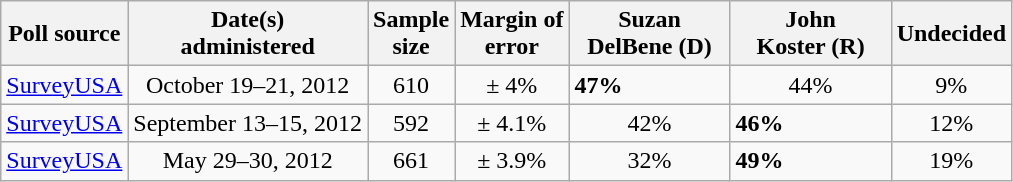<table class="wikitable">
<tr>
<th>Poll source</th>
<th>Date(s)<br>administered</th>
<th>Sample<br>size</th>
<th>Margin of <br>error</th>
<th style="width:100px;">Suzan<br>DelBene (D)</th>
<th style="width:100px;">John<br>Koster (R)</th>
<th>Undecided</th>
</tr>
<tr>
<td><a href='#'>SurveyUSA</a></td>
<td align=center>October 19–21, 2012</td>
<td align=center>610</td>
<td align=center>± 4%</td>
<td><strong>47%</strong></td>
<td align=center>44%</td>
<td align=center>9%</td>
</tr>
<tr>
<td><a href='#'>SurveyUSA</a></td>
<td align=center>September 13–15, 2012</td>
<td align=center>592</td>
<td align=center>± 4.1%</td>
<td align=center>42%</td>
<td><strong>46%</strong></td>
<td align=center>12%</td>
</tr>
<tr>
<td><a href='#'>SurveyUSA</a></td>
<td align=center>May 29–30, 2012</td>
<td align=center>661</td>
<td align=center>± 3.9%</td>
<td align=center>32%</td>
<td><strong>49%</strong></td>
<td align=center>19%</td>
</tr>
</table>
